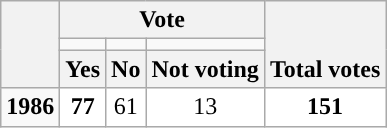<table class=wikitable style="text-align:center">
<tr style="vertical-align:bottom;">
<th rowspan=3></th>
<th colspan=3>Vote</th>
<th rowspan=3>Total votes</th>
</tr>
<tr style="height:5px">
<td style="background-color:"></td>
<td style="background-color:"></td>
<td style="background-color:"></td>
</tr>
<tr style="vertical-align:bottom;">
<th>Yes</th>
<th>No</th>
<th>Not voting</th>
</tr>
<tr>
<td><strong>1986</strong></td>
<td style="background:#fff;"><strong>77</strong></td>
<td style="background:#fff;">61</td>
<td style="background:#fff;">13</td>
<td style="background:#fff;"><strong>151</strong></td>
</tr>
</table>
